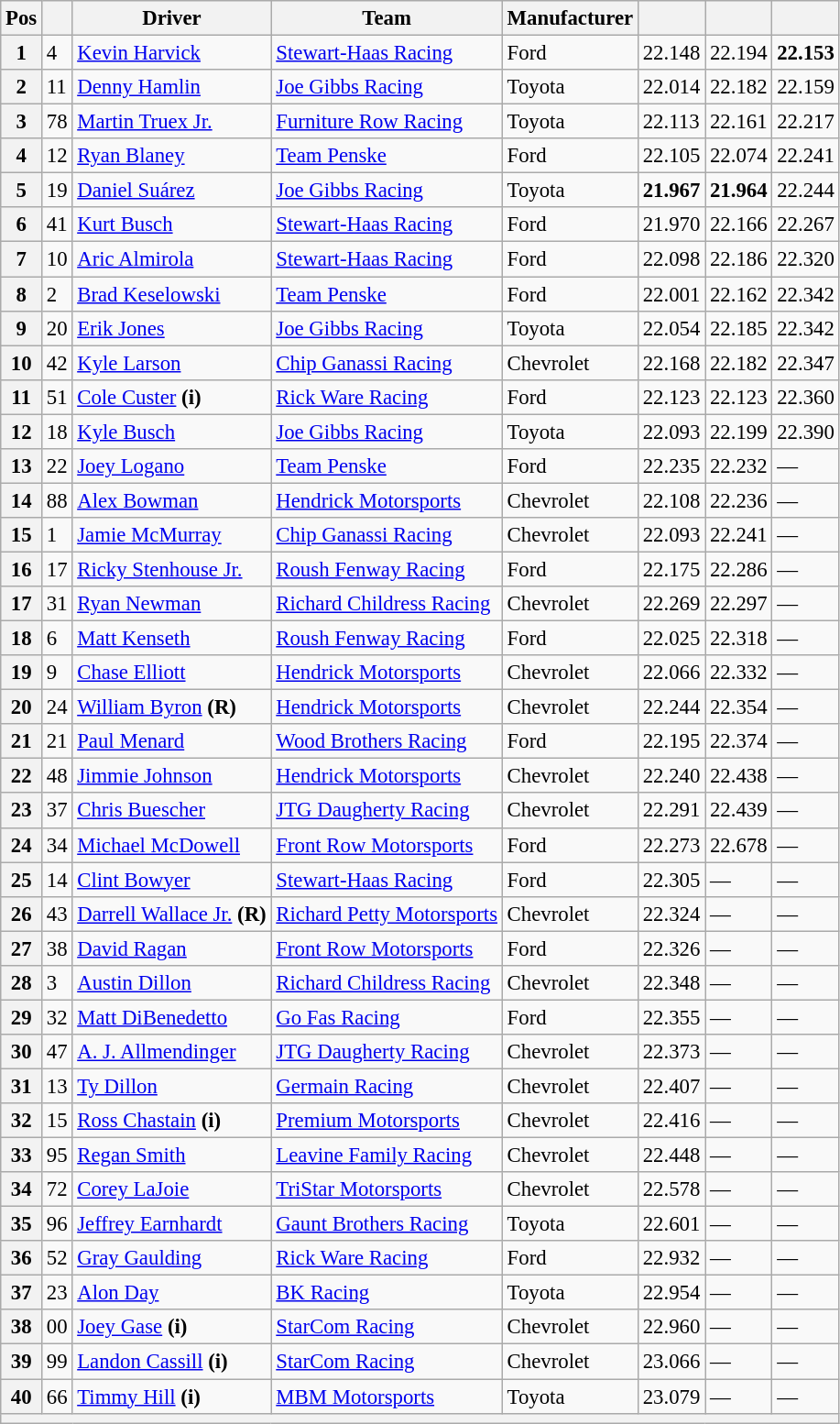<table class="wikitable" style="font-size:95%">
<tr>
<th>Pos</th>
<th></th>
<th>Driver</th>
<th>Team</th>
<th>Manufacturer</th>
<th></th>
<th></th>
<th></th>
</tr>
<tr>
<th>1</th>
<td>4</td>
<td><a href='#'>Kevin Harvick</a></td>
<td><a href='#'>Stewart-Haas Racing</a></td>
<td>Ford</td>
<td>22.148</td>
<td>22.194</td>
<td><strong>22.153</strong></td>
</tr>
<tr>
<th>2</th>
<td>11</td>
<td><a href='#'>Denny Hamlin</a></td>
<td><a href='#'>Joe Gibbs Racing</a></td>
<td>Toyota</td>
<td>22.014</td>
<td>22.182</td>
<td>22.159</td>
</tr>
<tr>
<th>3</th>
<td>78</td>
<td><a href='#'>Martin Truex Jr.</a></td>
<td><a href='#'>Furniture Row Racing</a></td>
<td>Toyota</td>
<td>22.113</td>
<td>22.161</td>
<td>22.217</td>
</tr>
<tr>
<th>4</th>
<td>12</td>
<td><a href='#'>Ryan Blaney</a></td>
<td><a href='#'>Team Penske</a></td>
<td>Ford</td>
<td>22.105</td>
<td>22.074</td>
<td>22.241</td>
</tr>
<tr>
<th>5</th>
<td>19</td>
<td><a href='#'>Daniel Suárez</a></td>
<td><a href='#'>Joe Gibbs Racing</a></td>
<td>Toyota</td>
<td><strong>21.967</strong></td>
<td><strong>21.964</strong></td>
<td>22.244</td>
</tr>
<tr>
<th>6</th>
<td>41</td>
<td><a href='#'>Kurt Busch</a></td>
<td><a href='#'>Stewart-Haas Racing</a></td>
<td>Ford</td>
<td>21.970</td>
<td>22.166</td>
<td>22.267</td>
</tr>
<tr>
<th>7</th>
<td>10</td>
<td><a href='#'>Aric Almirola</a></td>
<td><a href='#'>Stewart-Haas Racing</a></td>
<td>Ford</td>
<td>22.098</td>
<td>22.186</td>
<td>22.320</td>
</tr>
<tr>
<th>8</th>
<td>2</td>
<td><a href='#'>Brad Keselowski</a></td>
<td><a href='#'>Team Penske</a></td>
<td>Ford</td>
<td>22.001</td>
<td>22.162</td>
<td>22.342</td>
</tr>
<tr>
<th>9</th>
<td>20</td>
<td><a href='#'>Erik Jones</a></td>
<td><a href='#'>Joe Gibbs Racing</a></td>
<td>Toyota</td>
<td>22.054</td>
<td>22.185</td>
<td>22.342</td>
</tr>
<tr>
<th>10</th>
<td>42</td>
<td><a href='#'>Kyle Larson</a></td>
<td><a href='#'>Chip Ganassi Racing</a></td>
<td>Chevrolet</td>
<td>22.168</td>
<td>22.182</td>
<td>22.347</td>
</tr>
<tr>
<th>11</th>
<td>51</td>
<td><a href='#'>Cole Custer</a> <strong>(i)</strong></td>
<td><a href='#'>Rick Ware Racing</a></td>
<td>Ford</td>
<td>22.123</td>
<td>22.123</td>
<td>22.360</td>
</tr>
<tr>
<th>12</th>
<td>18</td>
<td><a href='#'>Kyle Busch</a></td>
<td><a href='#'>Joe Gibbs Racing</a></td>
<td>Toyota</td>
<td>22.093</td>
<td>22.199</td>
<td>22.390</td>
</tr>
<tr>
<th>13</th>
<td>22</td>
<td><a href='#'>Joey Logano</a></td>
<td><a href='#'>Team Penske</a></td>
<td>Ford</td>
<td>22.235</td>
<td>22.232</td>
<td>—</td>
</tr>
<tr>
<th>14</th>
<td>88</td>
<td><a href='#'>Alex Bowman</a></td>
<td><a href='#'>Hendrick Motorsports</a></td>
<td>Chevrolet</td>
<td>22.108</td>
<td>22.236</td>
<td>—</td>
</tr>
<tr>
<th>15</th>
<td>1</td>
<td><a href='#'>Jamie McMurray</a></td>
<td><a href='#'>Chip Ganassi Racing</a></td>
<td>Chevrolet</td>
<td>22.093</td>
<td>22.241</td>
<td>—</td>
</tr>
<tr>
<th>16</th>
<td>17</td>
<td><a href='#'>Ricky Stenhouse Jr.</a></td>
<td><a href='#'>Roush Fenway Racing</a></td>
<td>Ford</td>
<td>22.175</td>
<td>22.286</td>
<td>—</td>
</tr>
<tr>
<th>17</th>
<td>31</td>
<td><a href='#'>Ryan Newman</a></td>
<td><a href='#'>Richard Childress Racing</a></td>
<td>Chevrolet</td>
<td>22.269</td>
<td>22.297</td>
<td>—</td>
</tr>
<tr>
<th>18</th>
<td>6</td>
<td><a href='#'>Matt Kenseth</a></td>
<td><a href='#'>Roush Fenway Racing</a></td>
<td>Ford</td>
<td>22.025</td>
<td>22.318</td>
<td>—</td>
</tr>
<tr>
<th>19</th>
<td>9</td>
<td><a href='#'>Chase Elliott</a></td>
<td><a href='#'>Hendrick Motorsports</a></td>
<td>Chevrolet</td>
<td>22.066</td>
<td>22.332</td>
<td>—</td>
</tr>
<tr>
<th>20</th>
<td>24</td>
<td><a href='#'>William Byron</a> <strong>(R)</strong></td>
<td><a href='#'>Hendrick Motorsports</a></td>
<td>Chevrolet</td>
<td>22.244</td>
<td>22.354</td>
<td>—</td>
</tr>
<tr>
<th>21</th>
<td>21</td>
<td><a href='#'>Paul Menard</a></td>
<td><a href='#'>Wood Brothers Racing</a></td>
<td>Ford</td>
<td>22.195</td>
<td>22.374</td>
<td>—</td>
</tr>
<tr>
<th>22</th>
<td>48</td>
<td><a href='#'>Jimmie Johnson</a></td>
<td><a href='#'>Hendrick Motorsports</a></td>
<td>Chevrolet</td>
<td>22.240</td>
<td>22.438</td>
<td>—</td>
</tr>
<tr>
<th>23</th>
<td>37</td>
<td><a href='#'>Chris Buescher</a></td>
<td><a href='#'>JTG Daugherty Racing</a></td>
<td>Chevrolet</td>
<td>22.291</td>
<td>22.439</td>
<td>—</td>
</tr>
<tr>
<th>24</th>
<td>34</td>
<td><a href='#'>Michael McDowell</a></td>
<td><a href='#'>Front Row Motorsports</a></td>
<td>Ford</td>
<td>22.273</td>
<td>22.678</td>
<td>—</td>
</tr>
<tr>
<th>25</th>
<td>14</td>
<td><a href='#'>Clint Bowyer</a></td>
<td><a href='#'>Stewart-Haas Racing</a></td>
<td>Ford</td>
<td>22.305</td>
<td>—</td>
<td>—</td>
</tr>
<tr>
<th>26</th>
<td>43</td>
<td><a href='#'>Darrell Wallace Jr.</a> <strong>(R)</strong></td>
<td><a href='#'>Richard Petty Motorsports</a></td>
<td>Chevrolet</td>
<td>22.324</td>
<td>—</td>
<td>—</td>
</tr>
<tr>
<th>27</th>
<td>38</td>
<td><a href='#'>David Ragan</a></td>
<td><a href='#'>Front Row Motorsports</a></td>
<td>Ford</td>
<td>22.326</td>
<td>—</td>
<td>—</td>
</tr>
<tr>
<th>28</th>
<td>3</td>
<td><a href='#'>Austin Dillon</a></td>
<td><a href='#'>Richard Childress Racing</a></td>
<td>Chevrolet</td>
<td>22.348</td>
<td>—</td>
<td>—</td>
</tr>
<tr>
<th>29</th>
<td>32</td>
<td><a href='#'>Matt DiBenedetto</a></td>
<td><a href='#'>Go Fas Racing</a></td>
<td>Ford</td>
<td>22.355</td>
<td>—</td>
<td>—</td>
</tr>
<tr>
<th>30</th>
<td>47</td>
<td><a href='#'>A. J. Allmendinger</a></td>
<td><a href='#'>JTG Daugherty Racing</a></td>
<td>Chevrolet</td>
<td>22.373</td>
<td>—</td>
<td>—</td>
</tr>
<tr>
<th>31</th>
<td>13</td>
<td><a href='#'>Ty Dillon</a></td>
<td><a href='#'>Germain Racing</a></td>
<td>Chevrolet</td>
<td>22.407</td>
<td>—</td>
<td>—</td>
</tr>
<tr>
<th>32</th>
<td>15</td>
<td><a href='#'>Ross Chastain</a> <strong>(i)</strong></td>
<td><a href='#'>Premium Motorsports</a></td>
<td>Chevrolet</td>
<td>22.416</td>
<td>—</td>
<td>—</td>
</tr>
<tr>
<th>33</th>
<td>95</td>
<td><a href='#'>Regan Smith</a></td>
<td><a href='#'>Leavine Family Racing</a></td>
<td>Chevrolet</td>
<td>22.448</td>
<td>—</td>
<td>—</td>
</tr>
<tr>
<th>34</th>
<td>72</td>
<td><a href='#'>Corey LaJoie</a></td>
<td><a href='#'>TriStar Motorsports</a></td>
<td>Chevrolet</td>
<td>22.578</td>
<td>—</td>
<td>—</td>
</tr>
<tr>
<th>35</th>
<td>96</td>
<td><a href='#'>Jeffrey Earnhardt</a></td>
<td><a href='#'>Gaunt Brothers Racing</a></td>
<td>Toyota</td>
<td>22.601</td>
<td>—</td>
<td>—</td>
</tr>
<tr>
<th>36</th>
<td>52</td>
<td><a href='#'>Gray Gaulding</a></td>
<td><a href='#'>Rick Ware Racing</a></td>
<td>Ford</td>
<td>22.932</td>
<td>—</td>
<td>—</td>
</tr>
<tr>
<th>37</th>
<td>23</td>
<td><a href='#'>Alon Day</a></td>
<td><a href='#'>BK Racing</a></td>
<td>Toyota</td>
<td>22.954</td>
<td>—</td>
<td>—</td>
</tr>
<tr>
<th>38</th>
<td>00</td>
<td><a href='#'>Joey Gase</a> <strong>(i)</strong></td>
<td><a href='#'>StarCom Racing</a></td>
<td>Chevrolet</td>
<td>22.960</td>
<td>—</td>
<td>—</td>
</tr>
<tr>
<th>39</th>
<td>99</td>
<td><a href='#'>Landon Cassill</a> <strong>(i)</strong></td>
<td><a href='#'>StarCom Racing</a></td>
<td>Chevrolet</td>
<td>23.066</td>
<td>—</td>
<td>—</td>
</tr>
<tr>
<th>40</th>
<td>66</td>
<td><a href='#'>Timmy Hill</a> <strong>(i)</strong></td>
<td><a href='#'>MBM Motorsports</a></td>
<td>Toyota</td>
<td>23.079</td>
<td>—</td>
<td>—</td>
</tr>
<tr>
<th colspan="8"></th>
</tr>
</table>
